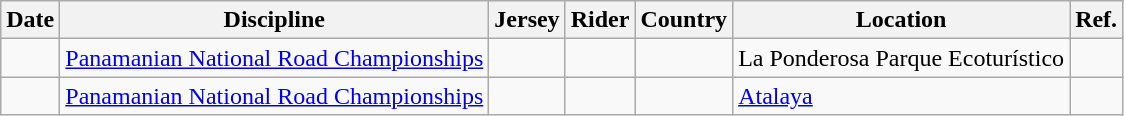<table class="wikitable sortable">
<tr>
<th>Date</th>
<th>Discipline</th>
<th>Jersey</th>
<th>Rider</th>
<th>Country</th>
<th>Location</th>
<th class="unsortable">Ref.</th>
</tr>
<tr>
<td></td>
<td><a href='#'>Panamanian National Road Championships</a></td>
<td align="center"></td>
<td></td>
<td></td>
<td>La Ponderosa Parque Ecoturístico</td>
<td align="center"></td>
</tr>
<tr>
<td></td>
<td><a href='#'>Panamanian National Road Championships</a></td>
<td align="center"></td>
<td></td>
<td></td>
<td><a href='#'>Atalaya</a></td>
<td align="center"></td>
</tr>
</table>
